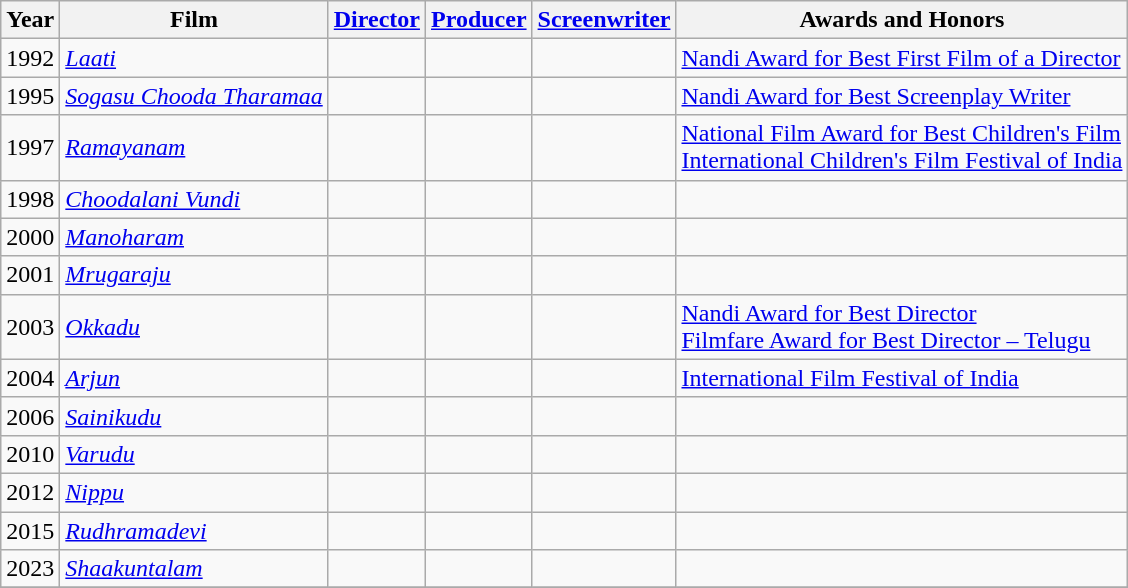<table class="wikitable sortable">
<tr>
<th>Year</th>
<th>Film</th>
<th><a href='#'>Director</a></th>
<th><a href='#'>Producer</a></th>
<th><a href='#'>Screenwriter</a></th>
<th>Awards and Honors</th>
</tr>
<tr>
<td style="text-align:center;">1992</td>
<td><em><a href='#'>Laati</a></em></td>
<td></td>
<td></td>
<td></td>
<td><a href='#'>Nandi Award for Best First Film of a Director</a></td>
</tr>
<tr>
<td style="text-align:center;">1995</td>
<td><em><a href='#'>Sogasu Chooda Tharamaa</a></em></td>
<td></td>
<td></td>
<td></td>
<td><a href='#'>Nandi Award for Best Screenplay Writer</a></td>
</tr>
<tr>
<td style="text-align:center;">1997</td>
<td><em><a href='#'>Ramayanam</a></em></td>
<td></td>
<td></td>
<td></td>
<td><a href='#'>National Film Award for Best Children's Film</a><br><a href='#'>International Children's Film Festival of India</a></td>
</tr>
<tr>
<td style="text-align:center;">1998</td>
<td><em><a href='#'>Choodalani Vundi</a></em></td>
<td></td>
<td></td>
<td></td>
<td></td>
</tr>
<tr>
<td style="text-align:center;">2000</td>
<td><em><a href='#'>Manoharam</a></em></td>
<td></td>
<td></td>
<td></td>
<td></td>
</tr>
<tr>
<td style="text-align:center;">2001</td>
<td><em><a href='#'>Mrugaraju</a></em></td>
<td></td>
<td></td>
<td></td>
<td></td>
</tr>
<tr>
<td style="text-align:center;">2003</td>
<td><em><a href='#'>Okkadu</a></em></td>
<td></td>
<td></td>
<td></td>
<td><a href='#'>Nandi Award for Best Director</a><br><a href='#'>Filmfare Award for Best Director – Telugu</a></td>
</tr>
<tr 2004 Ghilli (Tamil) writer>
<td style="text-align:center;">2004</td>
<td><em><a href='#'>Arjun</a></em></td>
<td></td>
<td></td>
<td></td>
<td><a href='#'>International Film Festival of India</a></td>
</tr>
<tr>
<td style="text-align:center;">2006</td>
<td><em><a href='#'>Sainikudu</a></em></td>
<td></td>
<td></td>
<td></td>
<td></td>
</tr>
<tr>
<td style="text-align:center;">2010</td>
<td><em><a href='#'>Varudu</a></em></td>
<td></td>
<td></td>
<td></td>
<td></td>
</tr>
<tr>
<td style="text-align:center;">2012</td>
<td><em><a href='#'>Nippu</a></em></td>
<td></td>
<td></td>
<td></td>
<td></td>
</tr>
<tr>
<td style="text-align:center;">2015</td>
<td><em><a href='#'>Rudhramadevi</a></em></td>
<td></td>
<td></td>
<td></td>
<td></td>
</tr>
<tr>
<td style="text-align:center;">2023</td>
<td><em><a href='#'>Shaakuntalam</a></em></td>
<td></td>
<td></td>
<td></td>
<td></td>
</tr>
<tr>
</tr>
</table>
